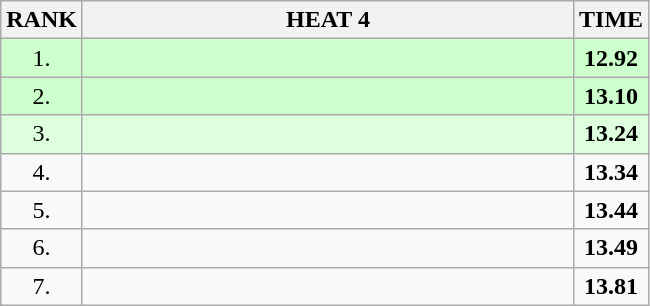<table class=wikitable>
<tr>
<th>RANK</th>
<th align="left" style="width: 20em">HEAT 4</th>
<th>TIME</th>
</tr>
<tr style="background:#ccffcc;">
<td align="center">1.</td>
<td></td>
<td align="center"><strong>12.92</strong></td>
</tr>
<tr style="background:#ccffcc;">
<td align="center">2.</td>
<td></td>
<td align="center"><strong>13.10</strong></td>
</tr>
<tr style="background:#ddffdd;">
<td align="center">3.</td>
<td></td>
<td align="center"><strong>13.24</strong></td>
</tr>
<tr>
<td align="center">4.</td>
<td></td>
<td align="center"><strong>13.34</strong></td>
</tr>
<tr>
<td align="center">5.</td>
<td></td>
<td align="center"><strong>13.44</strong></td>
</tr>
<tr>
<td align="center">6.</td>
<td></td>
<td align="center"><strong>13.49</strong></td>
</tr>
<tr>
<td align="center">7.</td>
<td></td>
<td align="center"><strong>13.81</strong></td>
</tr>
</table>
